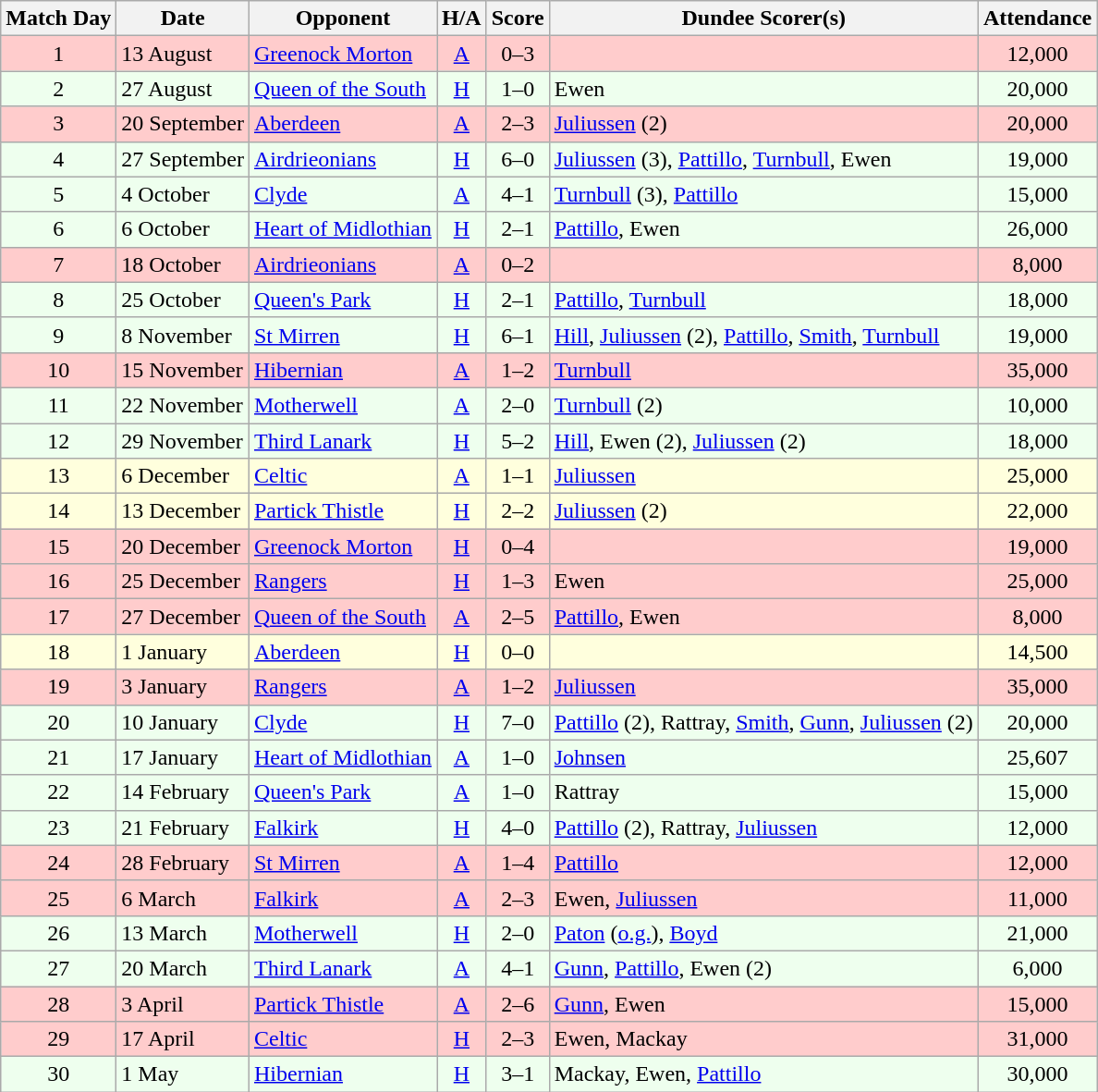<table class="wikitable" style="text-align:center">
<tr>
<th>Match Day</th>
<th>Date</th>
<th>Opponent</th>
<th>H/A</th>
<th>Score</th>
<th>Dundee Scorer(s)</th>
<th>Attendance</th>
</tr>
<tr bgcolor="#FFCCCC">
<td>1</td>
<td align="left">13 August</td>
<td align="left"><a href='#'>Greenock Morton</a></td>
<td><a href='#'>A</a></td>
<td>0–3</td>
<td align="left"></td>
<td>12,000</td>
</tr>
<tr bgcolor="#EEFFEE">
<td>2</td>
<td align="left">27 August</td>
<td align="left"><a href='#'>Queen of the South</a></td>
<td><a href='#'>H</a></td>
<td>1–0</td>
<td align="left">Ewen</td>
<td>20,000</td>
</tr>
<tr bgcolor="#FFCCCC">
<td>3</td>
<td align="left">20 September</td>
<td align="left"><a href='#'>Aberdeen</a></td>
<td><a href='#'>A</a></td>
<td>2–3</td>
<td align="left"><a href='#'>Juliussen</a> (2)</td>
<td>20,000</td>
</tr>
<tr bgcolor="#EEFFEE">
<td>4</td>
<td align="left">27 September</td>
<td align="left"><a href='#'>Airdrieonians</a></td>
<td><a href='#'>H</a></td>
<td>6–0</td>
<td align="left"><a href='#'>Juliussen</a> (3), <a href='#'>Pattillo</a>, <a href='#'>Turnbull</a>, Ewen</td>
<td>19,000</td>
</tr>
<tr bgcolor="#EEFFEE">
<td>5</td>
<td align="left">4 October</td>
<td align="left"><a href='#'>Clyde</a></td>
<td><a href='#'>A</a></td>
<td>4–1</td>
<td align="left"><a href='#'>Turnbull</a> (3), <a href='#'>Pattillo</a></td>
<td>15,000</td>
</tr>
<tr bgcolor="#EEFFEE">
<td>6</td>
<td align="left">6 October</td>
<td align="left"><a href='#'>Heart of Midlothian</a></td>
<td><a href='#'>H</a></td>
<td>2–1</td>
<td align="left"><a href='#'>Pattillo</a>, Ewen</td>
<td>26,000</td>
</tr>
<tr bgcolor="#FFCCCC">
<td>7</td>
<td align="left">18 October</td>
<td align="left"><a href='#'>Airdrieonians</a></td>
<td><a href='#'>A</a></td>
<td>0–2</td>
<td align="left"></td>
<td>8,000</td>
</tr>
<tr bgcolor="#EEFFEE">
<td>8</td>
<td align="left">25 October</td>
<td align="left"><a href='#'>Queen's Park</a></td>
<td><a href='#'>H</a></td>
<td>2–1</td>
<td align="left"><a href='#'>Pattillo</a>, <a href='#'>Turnbull</a></td>
<td>18,000</td>
</tr>
<tr bgcolor="#EEFFEE">
<td>9</td>
<td align="left">8 November</td>
<td align="left"><a href='#'>St Mirren</a></td>
<td><a href='#'>H</a></td>
<td>6–1</td>
<td align="left"><a href='#'>Hill</a>, <a href='#'>Juliussen</a> (2), <a href='#'>Pattillo</a>, <a href='#'>Smith</a>, <a href='#'>Turnbull</a></td>
<td>19,000</td>
</tr>
<tr bgcolor="#FFCCCC">
<td>10</td>
<td align="left">15 November</td>
<td align="left"><a href='#'>Hibernian</a></td>
<td><a href='#'>A</a></td>
<td>1–2</td>
<td align="left"><a href='#'>Turnbull</a></td>
<td>35,000</td>
</tr>
<tr bgcolor="#EEFFEE">
<td>11</td>
<td align="left">22 November</td>
<td align="left"><a href='#'>Motherwell</a></td>
<td><a href='#'>A</a></td>
<td>2–0</td>
<td align="left"><a href='#'>Turnbull</a> (2)</td>
<td>10,000</td>
</tr>
<tr bgcolor="#EEFFEE">
<td>12</td>
<td align="left">29 November</td>
<td align="left"><a href='#'>Third Lanark</a></td>
<td><a href='#'>H</a></td>
<td>5–2</td>
<td align="left"><a href='#'>Hill</a>, Ewen (2), <a href='#'>Juliussen</a> (2)</td>
<td>18,000</td>
</tr>
<tr bgcolor="#FFFFDD">
<td>13</td>
<td align="left">6 December</td>
<td align="left"><a href='#'>Celtic</a></td>
<td><a href='#'>A</a></td>
<td>1–1</td>
<td align="left"><a href='#'>Juliussen</a></td>
<td>25,000</td>
</tr>
<tr bgcolor="#FFFFDD">
<td>14</td>
<td align="left">13 December</td>
<td align="left"><a href='#'>Partick Thistle</a></td>
<td><a href='#'>H</a></td>
<td>2–2</td>
<td align="left"><a href='#'>Juliussen</a> (2)</td>
<td>22,000</td>
</tr>
<tr bgcolor="#FFCCCC">
<td>15</td>
<td align="left">20 December</td>
<td align="left"><a href='#'>Greenock Morton</a></td>
<td><a href='#'>H</a></td>
<td>0–4</td>
<td align="left"></td>
<td>19,000</td>
</tr>
<tr bgcolor="#FFCCCC">
<td>16</td>
<td align="left">25 December</td>
<td align="left"><a href='#'>Rangers</a></td>
<td><a href='#'>H</a></td>
<td>1–3</td>
<td align="left">Ewen</td>
<td>25,000</td>
</tr>
<tr bgcolor="#FFCCCC">
<td>17</td>
<td align="left">27 December</td>
<td align="left"><a href='#'>Queen of the South</a></td>
<td><a href='#'>A</a></td>
<td>2–5</td>
<td align="left"><a href='#'>Pattillo</a>, Ewen</td>
<td>8,000</td>
</tr>
<tr bgcolor="#FFFFDD">
<td>18</td>
<td align="left">1 January</td>
<td align="left"><a href='#'>Aberdeen</a></td>
<td><a href='#'>H</a></td>
<td>0–0</td>
<td align="left"></td>
<td>14,500</td>
</tr>
<tr bgcolor="#FFCCCC">
<td>19</td>
<td align="left">3 January</td>
<td align="left"><a href='#'>Rangers</a></td>
<td><a href='#'>A</a></td>
<td>1–2</td>
<td align="left"><a href='#'>Juliussen</a></td>
<td>35,000</td>
</tr>
<tr bgcolor="#EEFFEE">
<td>20</td>
<td align="left">10 January</td>
<td align="left"><a href='#'>Clyde</a></td>
<td><a href='#'>H</a></td>
<td>7–0</td>
<td align="left"><a href='#'>Pattillo</a> (2), Rattray, <a href='#'>Smith</a>, <a href='#'>Gunn</a>, <a href='#'>Juliussen</a> (2)</td>
<td>20,000</td>
</tr>
<tr bgcolor="#EEFFEE">
<td>21</td>
<td align="left">17 January</td>
<td align="left"><a href='#'>Heart of Midlothian</a></td>
<td><a href='#'>A</a></td>
<td>1–0</td>
<td align="left"><a href='#'>Johnsen</a></td>
<td>25,607</td>
</tr>
<tr bgcolor="#EEFFEE">
<td>22</td>
<td align="left">14 February</td>
<td align="left"><a href='#'>Queen's Park</a></td>
<td><a href='#'>A</a></td>
<td>1–0</td>
<td align="left">Rattray</td>
<td>15,000</td>
</tr>
<tr bgcolor="#EEFFEE">
<td>23</td>
<td align="left">21 February</td>
<td align="left"><a href='#'>Falkirk</a></td>
<td><a href='#'>H</a></td>
<td>4–0</td>
<td align="left"><a href='#'>Pattillo</a> (2), Rattray, <a href='#'>Juliussen</a></td>
<td>12,000</td>
</tr>
<tr bgcolor="#FFCCCC">
<td>24</td>
<td align="left">28 February</td>
<td align="left"><a href='#'>St Mirren</a></td>
<td><a href='#'>A</a></td>
<td>1–4</td>
<td align="left"><a href='#'>Pattillo</a></td>
<td>12,000</td>
</tr>
<tr bgcolor="#FFCCCC">
<td>25</td>
<td align="left">6 March</td>
<td align="left"><a href='#'>Falkirk</a></td>
<td><a href='#'>A</a></td>
<td>2–3</td>
<td align="left">Ewen, <a href='#'>Juliussen</a></td>
<td>11,000</td>
</tr>
<tr bgcolor="#EEFFEE">
<td>26</td>
<td align="left">13 March</td>
<td align="left"><a href='#'>Motherwell</a></td>
<td><a href='#'>H</a></td>
<td>2–0</td>
<td align="left"><a href='#'>Paton</a> (<a href='#'>o.g.</a>), <a href='#'>Boyd</a></td>
<td>21,000</td>
</tr>
<tr bgcolor="#EEFFEE">
<td>27</td>
<td align="left">20 March</td>
<td align="left"><a href='#'>Third Lanark</a></td>
<td><a href='#'>A</a></td>
<td>4–1</td>
<td align="left"><a href='#'>Gunn</a>, <a href='#'>Pattillo</a>, Ewen (2)</td>
<td>6,000</td>
</tr>
<tr bgcolor="#FFCCCC">
<td>28</td>
<td align="left">3 April</td>
<td align="left"><a href='#'>Partick Thistle</a></td>
<td><a href='#'>A</a></td>
<td>2–6</td>
<td align="left"><a href='#'>Gunn</a>, Ewen</td>
<td>15,000</td>
</tr>
<tr bgcolor="#FFCCCC">
<td>29</td>
<td align="left">17 April</td>
<td align="left"><a href='#'>Celtic</a></td>
<td><a href='#'>H</a></td>
<td>2–3</td>
<td align="left">Ewen, Mackay</td>
<td>31,000</td>
</tr>
<tr bgcolor="#EEFFEE">
<td>30</td>
<td align="left">1 May</td>
<td align="left"><a href='#'>Hibernian</a></td>
<td><a href='#'>H</a></td>
<td>3–1</td>
<td align="left">Mackay, Ewen, <a href='#'>Pattillo</a></td>
<td>30,000</td>
</tr>
</table>
